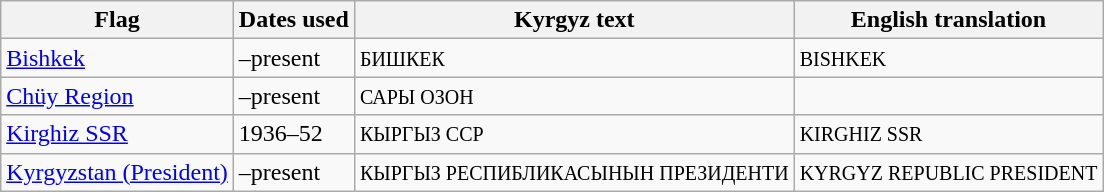<table class="wikitable sortable noresize">
<tr>
<th>Flag</th>
<th>Dates used</th>
<th>Kyrgyz text</th>
<th>English translation</th>
</tr>
<tr>
<td> <a href='#'>Bishkek</a></td>
<td>–present</td>
<td><small>БИШКЕК</small></td>
<td><small>BISHKEK</small></td>
</tr>
<tr>
<td> <a href='#'>Chüy Region</a></td>
<td>–present</td>
<td><small>САРЫ ОЗОН</small></td>
<td><small></small></td>
</tr>
<tr>
<td> <a href='#'>Kirghiz SSR</a></td>
<td>1936–52</td>
<td><small>КЫРГЫЗ СCP</small></td>
<td><small>KIRGHIZ SSR</small></td>
</tr>
<tr>
<td> <a href='#'>Kyrgyzstan (President)</a></td>
<td>–present</td>
<td><small>КЫРГЫЗ РЕСПИБЛИКАСЫНЫН ПРЕЗИДЕНТИ</small></td>
<td><small>KYRGYZ REPUBLIC PRESIDENT</small></td>
</tr>
</table>
